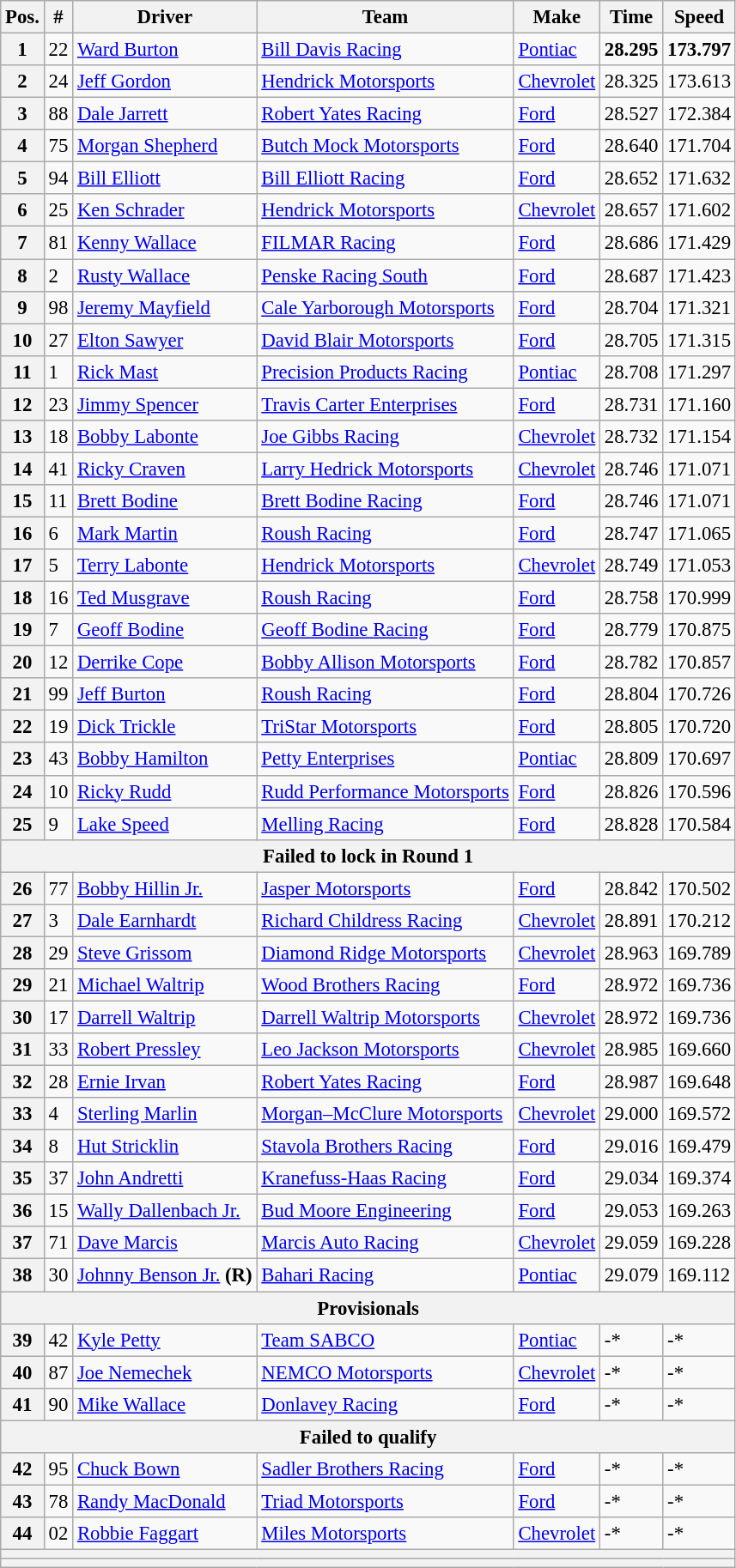<table class="wikitable" style="font-size:95%">
<tr>
<th>Pos.</th>
<th>#</th>
<th>Driver</th>
<th>Team</th>
<th>Make</th>
<th>Time</th>
<th>Speed</th>
</tr>
<tr>
<th>1</th>
<td>22</td>
<td><a href='#'>Ward Burton</a></td>
<td><a href='#'>Bill Davis Racing</a></td>
<td><a href='#'>Pontiac</a></td>
<td><strong>28.295</strong></td>
<td><strong>173.797</strong></td>
</tr>
<tr>
<th>2</th>
<td>24</td>
<td><a href='#'>Jeff Gordon</a></td>
<td><a href='#'>Hendrick Motorsports</a></td>
<td><a href='#'>Chevrolet</a></td>
<td>28.325</td>
<td>173.613</td>
</tr>
<tr>
<th>3</th>
<td>88</td>
<td><a href='#'>Dale Jarrett</a></td>
<td><a href='#'>Robert Yates Racing</a></td>
<td><a href='#'>Ford</a></td>
<td>28.527</td>
<td>172.384</td>
</tr>
<tr>
<th>4</th>
<td>75</td>
<td><a href='#'>Morgan Shepherd</a></td>
<td><a href='#'>Butch Mock Motorsports</a></td>
<td><a href='#'>Ford</a></td>
<td>28.640</td>
<td>171.704</td>
</tr>
<tr>
<th>5</th>
<td>94</td>
<td><a href='#'>Bill Elliott</a></td>
<td><a href='#'>Bill Elliott Racing</a></td>
<td><a href='#'>Ford</a></td>
<td>28.652</td>
<td>171.632</td>
</tr>
<tr>
<th>6</th>
<td>25</td>
<td><a href='#'>Ken Schrader</a></td>
<td><a href='#'>Hendrick Motorsports</a></td>
<td><a href='#'>Chevrolet</a></td>
<td>28.657</td>
<td>171.602</td>
</tr>
<tr>
<th>7</th>
<td>81</td>
<td><a href='#'>Kenny Wallace</a></td>
<td><a href='#'>FILMAR Racing</a></td>
<td><a href='#'>Ford</a></td>
<td>28.686</td>
<td>171.429</td>
</tr>
<tr>
<th>8</th>
<td>2</td>
<td><a href='#'>Rusty Wallace</a></td>
<td><a href='#'>Penske Racing South</a></td>
<td><a href='#'>Ford</a></td>
<td>28.687</td>
<td>171.423</td>
</tr>
<tr>
<th>9</th>
<td>98</td>
<td><a href='#'>Jeremy Mayfield</a></td>
<td><a href='#'>Cale Yarborough Motorsports</a></td>
<td><a href='#'>Ford</a></td>
<td>28.704</td>
<td>171.321</td>
</tr>
<tr>
<th>10</th>
<td>27</td>
<td><a href='#'>Elton Sawyer</a></td>
<td><a href='#'>David Blair Motorsports</a></td>
<td><a href='#'>Ford</a></td>
<td>28.705</td>
<td>171.315</td>
</tr>
<tr>
<th>11</th>
<td>1</td>
<td><a href='#'>Rick Mast</a></td>
<td><a href='#'>Precision Products Racing</a></td>
<td><a href='#'>Pontiac</a></td>
<td>28.708</td>
<td>171.297</td>
</tr>
<tr>
<th>12</th>
<td>23</td>
<td><a href='#'>Jimmy Spencer</a></td>
<td><a href='#'>Travis Carter Enterprises</a></td>
<td><a href='#'>Ford</a></td>
<td>28.731</td>
<td>171.160</td>
</tr>
<tr>
<th>13</th>
<td>18</td>
<td><a href='#'>Bobby Labonte</a></td>
<td><a href='#'>Joe Gibbs Racing</a></td>
<td><a href='#'>Chevrolet</a></td>
<td>28.732</td>
<td>171.154</td>
</tr>
<tr>
<th>14</th>
<td>41</td>
<td><a href='#'>Ricky Craven</a></td>
<td><a href='#'>Larry Hedrick Motorsports</a></td>
<td><a href='#'>Chevrolet</a></td>
<td>28.746</td>
<td>171.071</td>
</tr>
<tr>
<th>15</th>
<td>11</td>
<td><a href='#'>Brett Bodine</a></td>
<td><a href='#'>Brett Bodine Racing</a></td>
<td><a href='#'>Ford</a></td>
<td>28.746</td>
<td>171.071</td>
</tr>
<tr>
<th>16</th>
<td>6</td>
<td><a href='#'>Mark Martin</a></td>
<td><a href='#'>Roush Racing</a></td>
<td><a href='#'>Ford</a></td>
<td>28.747</td>
<td>171.065</td>
</tr>
<tr>
<th>17</th>
<td>5</td>
<td><a href='#'>Terry Labonte</a></td>
<td><a href='#'>Hendrick Motorsports</a></td>
<td><a href='#'>Chevrolet</a></td>
<td>28.749</td>
<td>171.053</td>
</tr>
<tr>
<th>18</th>
<td>16</td>
<td><a href='#'>Ted Musgrave</a></td>
<td><a href='#'>Roush Racing</a></td>
<td><a href='#'>Ford</a></td>
<td>28.758</td>
<td>170.999</td>
</tr>
<tr>
<th>19</th>
<td>7</td>
<td><a href='#'>Geoff Bodine</a></td>
<td><a href='#'>Geoff Bodine Racing</a></td>
<td><a href='#'>Ford</a></td>
<td>28.779</td>
<td>170.875</td>
</tr>
<tr>
<th>20</th>
<td>12</td>
<td><a href='#'>Derrike Cope</a></td>
<td><a href='#'>Bobby Allison Motorsports</a></td>
<td><a href='#'>Ford</a></td>
<td>28.782</td>
<td>170.857</td>
</tr>
<tr>
<th>21</th>
<td>99</td>
<td><a href='#'>Jeff Burton</a></td>
<td><a href='#'>Roush Racing</a></td>
<td><a href='#'>Ford</a></td>
<td>28.804</td>
<td>170.726</td>
</tr>
<tr>
<th>22</th>
<td>19</td>
<td><a href='#'>Dick Trickle</a></td>
<td><a href='#'>TriStar Motorsports</a></td>
<td><a href='#'>Ford</a></td>
<td>28.805</td>
<td>170.720</td>
</tr>
<tr>
<th>23</th>
<td>43</td>
<td><a href='#'>Bobby Hamilton</a></td>
<td><a href='#'>Petty Enterprises</a></td>
<td><a href='#'>Pontiac</a></td>
<td>28.809</td>
<td>170.697</td>
</tr>
<tr>
<th>24</th>
<td>10</td>
<td><a href='#'>Ricky Rudd</a></td>
<td><a href='#'>Rudd Performance Motorsports</a></td>
<td><a href='#'>Ford</a></td>
<td>28.826</td>
<td>170.596</td>
</tr>
<tr>
<th>25</th>
<td>9</td>
<td><a href='#'>Lake Speed</a></td>
<td><a href='#'>Melling Racing</a></td>
<td><a href='#'>Ford</a></td>
<td>28.828</td>
<td>170.584</td>
</tr>
<tr>
<th colspan="7">Failed to lock in Round 1</th>
</tr>
<tr>
<th>26</th>
<td>77</td>
<td><a href='#'>Bobby Hillin Jr.</a></td>
<td><a href='#'>Jasper Motorsports</a></td>
<td><a href='#'>Ford</a></td>
<td>28.842</td>
<td>170.502</td>
</tr>
<tr>
<th>27</th>
<td>3</td>
<td><a href='#'>Dale Earnhardt</a></td>
<td><a href='#'>Richard Childress Racing</a></td>
<td><a href='#'>Chevrolet</a></td>
<td>28.891</td>
<td>170.212</td>
</tr>
<tr>
<th>28</th>
<td>29</td>
<td><a href='#'>Steve Grissom</a></td>
<td><a href='#'>Diamond Ridge Motorsports</a></td>
<td><a href='#'>Chevrolet</a></td>
<td>28.963</td>
<td>169.789</td>
</tr>
<tr>
<th>29</th>
<td>21</td>
<td><a href='#'>Michael Waltrip</a></td>
<td><a href='#'>Wood Brothers Racing</a></td>
<td><a href='#'>Ford</a></td>
<td>28.972</td>
<td>169.736</td>
</tr>
<tr>
<th>30</th>
<td>17</td>
<td><a href='#'>Darrell Waltrip</a></td>
<td><a href='#'>Darrell Waltrip Motorsports</a></td>
<td><a href='#'>Chevrolet</a></td>
<td>28.972</td>
<td>169.736</td>
</tr>
<tr>
<th>31</th>
<td>33</td>
<td><a href='#'>Robert Pressley</a></td>
<td><a href='#'>Leo Jackson Motorsports</a></td>
<td><a href='#'>Chevrolet</a></td>
<td>28.985</td>
<td>169.660</td>
</tr>
<tr>
<th>32</th>
<td>28</td>
<td><a href='#'>Ernie Irvan</a></td>
<td><a href='#'>Robert Yates Racing</a></td>
<td><a href='#'>Ford</a></td>
<td>28.987</td>
<td>169.648</td>
</tr>
<tr>
<th>33</th>
<td>4</td>
<td><a href='#'>Sterling Marlin</a></td>
<td><a href='#'>Morgan–McClure Motorsports</a></td>
<td><a href='#'>Chevrolet</a></td>
<td>29.000</td>
<td>169.572</td>
</tr>
<tr>
<th>34</th>
<td>8</td>
<td><a href='#'>Hut Stricklin</a></td>
<td><a href='#'>Stavola Brothers Racing</a></td>
<td><a href='#'>Ford</a></td>
<td>29.016</td>
<td>169.479</td>
</tr>
<tr>
<th>35</th>
<td>37</td>
<td><a href='#'>John Andretti</a></td>
<td><a href='#'>Kranefuss-Haas Racing</a></td>
<td><a href='#'>Ford</a></td>
<td>29.034</td>
<td>169.374</td>
</tr>
<tr>
<th>36</th>
<td>15</td>
<td><a href='#'>Wally Dallenbach Jr.</a></td>
<td><a href='#'>Bud Moore Engineering</a></td>
<td><a href='#'>Ford</a></td>
<td>29.053</td>
<td>169.263</td>
</tr>
<tr>
<th>37</th>
<td>71</td>
<td><a href='#'>Dave Marcis</a></td>
<td><a href='#'>Marcis Auto Racing</a></td>
<td><a href='#'>Chevrolet</a></td>
<td>29.059</td>
<td>169.228</td>
</tr>
<tr>
<th>38</th>
<td>30</td>
<td><a href='#'>Johnny Benson Jr.</a> <strong>(R)</strong></td>
<td><a href='#'>Bahari Racing</a></td>
<td><a href='#'>Pontiac</a></td>
<td>29.079</td>
<td>169.112</td>
</tr>
<tr>
<th colspan="7">Provisionals</th>
</tr>
<tr>
<th>39</th>
<td>42</td>
<td><a href='#'>Kyle Petty</a></td>
<td><a href='#'>Team SABCO</a></td>
<td><a href='#'>Pontiac</a></td>
<td>-*</td>
<td>-*</td>
</tr>
<tr>
<th>40</th>
<td>87</td>
<td><a href='#'>Joe Nemechek</a></td>
<td><a href='#'>NEMCO Motorsports</a></td>
<td><a href='#'>Chevrolet</a></td>
<td>-*</td>
<td>-*</td>
</tr>
<tr>
<th>41</th>
<td>90</td>
<td><a href='#'>Mike Wallace</a></td>
<td><a href='#'>Donlavey Racing</a></td>
<td><a href='#'>Ford</a></td>
<td>-*</td>
<td>-*</td>
</tr>
<tr>
<th colspan="7">Failed to qualify</th>
</tr>
<tr>
<th>42</th>
<td>95</td>
<td><a href='#'>Chuck Bown</a></td>
<td><a href='#'>Sadler Brothers Racing</a></td>
<td><a href='#'>Ford</a></td>
<td>-*</td>
<td>-*</td>
</tr>
<tr>
<th>43</th>
<td>78</td>
<td><a href='#'>Randy MacDonald</a></td>
<td><a href='#'>Triad Motorsports</a></td>
<td><a href='#'>Ford</a></td>
<td>-*</td>
<td>-*</td>
</tr>
<tr>
<th>44</th>
<td>02</td>
<td><a href='#'>Robbie Faggart</a></td>
<td><a href='#'>Miles Motorsports</a></td>
<td><a href='#'>Chevrolet</a></td>
<td>-*</td>
<td>-*</td>
</tr>
<tr>
<th colspan="7"></th>
</tr>
<tr>
<th colspan="7"></th>
</tr>
</table>
